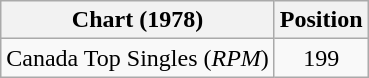<table class="wikitable">
<tr>
<th>Chart (1978)</th>
<th>Position</th>
</tr>
<tr>
<td>Canada Top Singles (<em>RPM</em>)</td>
<td align="center">199</td>
</tr>
</table>
